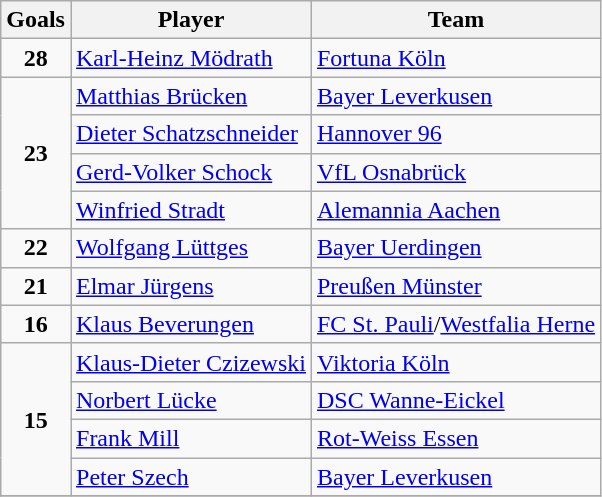<table class="wikitable">
<tr>
<th>Goals</th>
<th>Player</th>
<th>Team</th>
</tr>
<tr>
<td rowspan="1" align=center><strong>28</strong></td>
<td> <a href='#'>Karl-Heinz Mödrath</a></td>
<td><a href='#'>Fortuna Köln</a></td>
</tr>
<tr>
<td rowspan="4" align=center><strong>23</strong></td>
<td> <a href='#'>Matthias Brücken</a></td>
<td><a href='#'>Bayer Leverkusen</a></td>
</tr>
<tr>
<td> <a href='#'>Dieter Schatzschneider</a></td>
<td><a href='#'>Hannover 96</a></td>
</tr>
<tr>
<td> <a href='#'>Gerd-Volker Schock</a></td>
<td><a href='#'>VfL Osnabrück</a></td>
</tr>
<tr>
<td> <a href='#'>Winfried Stradt</a></td>
<td><a href='#'>Alemannia Aachen</a></td>
</tr>
<tr>
<td rowspan="1" align=center><strong>22</strong></td>
<td> <a href='#'>Wolfgang Lüttges</a></td>
<td><a href='#'>Bayer Uerdingen</a></td>
</tr>
<tr>
<td rowspan="1" align=center><strong>21</strong></td>
<td> <a href='#'>Elmar Jürgens</a></td>
<td><a href='#'>Preußen Münster</a></td>
</tr>
<tr>
<td rowspan="1" align=center><strong>16</strong></td>
<td> <a href='#'>Klaus Beverungen</a></td>
<td><a href='#'>FC St. Pauli</a>/<a href='#'>Westfalia Herne</a></td>
</tr>
<tr>
<td rowspan="4" align=center><strong>15</strong></td>
<td> <a href='#'>Klaus-Dieter Czizewski</a></td>
<td><a href='#'>Viktoria Köln</a></td>
</tr>
<tr>
<td> <a href='#'>Norbert Lücke</a></td>
<td><a href='#'>DSC Wanne-Eickel</a></td>
</tr>
<tr>
<td> <a href='#'>Frank Mill</a></td>
<td><a href='#'>Rot-Weiss Essen</a></td>
</tr>
<tr>
<td> <a href='#'>Peter Szech</a></td>
<td><a href='#'>Bayer Leverkusen</a></td>
</tr>
<tr>
</tr>
</table>
